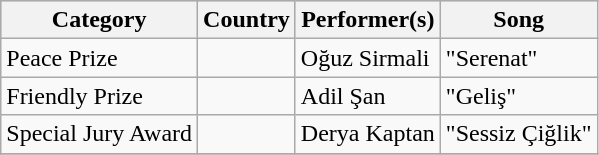<table class="sortable wikitable">
<tr style="background:#ccc;">
<th>Category</th>
<th>Country</th>
<th>Performer(s)</th>
<th>Song</th>
</tr>
<tr>
<td>Peace Prize</td>
<td></td>
<td>Oğuz Sirmali</td>
<td>"Serenat"</td>
</tr>
<tr>
<td>Friendly Prize</td>
<td></td>
<td>Adil Şan</td>
<td>"Geliş"</td>
</tr>
<tr>
<td>Special Jury Award</td>
<td></td>
<td>Derya Kaptan</td>
<td>"Sessiz Çiğlik"</td>
</tr>
<tr>
</tr>
</table>
